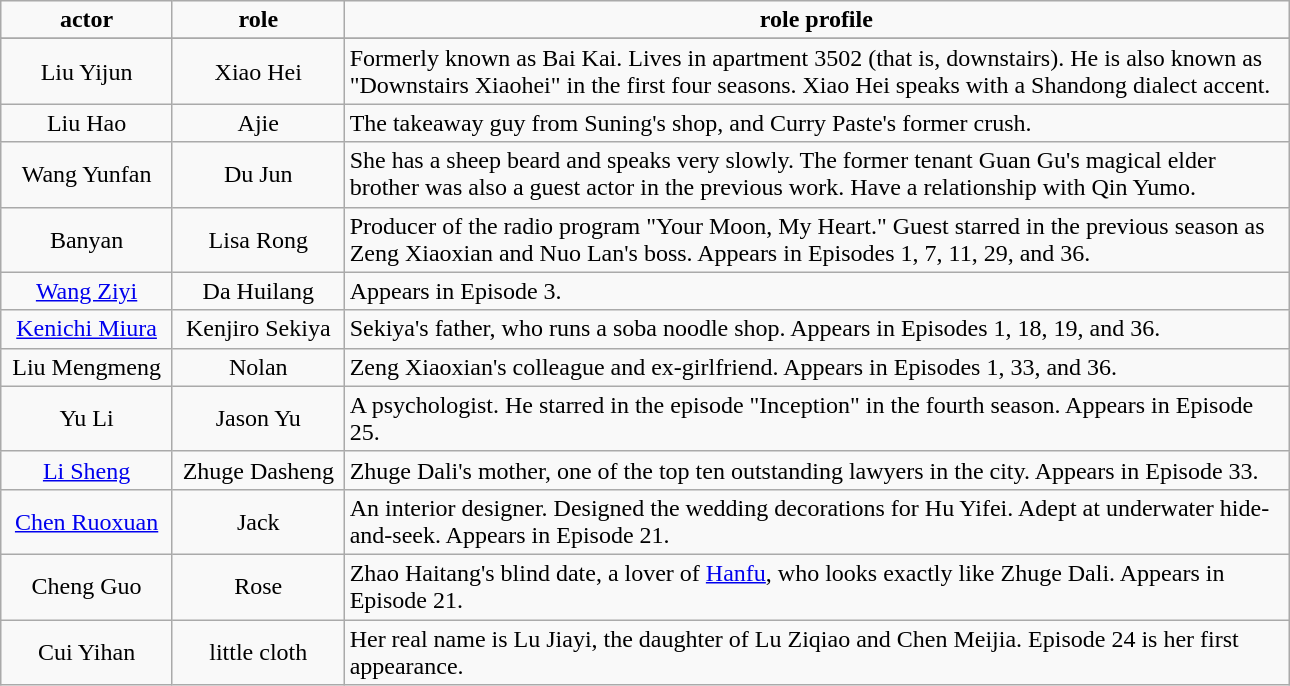<table class="wikitable" width="68%" style="text-align:center">
<tr>
<td style="width:10%"><strong>actor</strong></td>
<td style="width:10%"><strong>role</strong></td>
<td style="width:55%"><strong>role profile</strong></td>
</tr>
<tr>
</tr>
<tr>
<td>Liu Yijun</td>
<td>Xiao Hei</td>
<td align="left">Formerly known as Bai Kai. Lives in apartment 3502 (that is, downstairs). He is also known as "Downstairs Xiaohei" in the first four seasons. Xiao Hei speaks with a Shandong dialect accent.</td>
</tr>
<tr>
<td>Liu Hao</td>
<td>Ajie</td>
<td align="left">The takeaway guy from Suning's shop, and Curry Paste's former crush.</td>
</tr>
<tr>
<td>Wang Yunfan</td>
<td>Du Jun</td>
<td align="left">She has a sheep beard and speaks very slowly. The former tenant Guan Gu's magical elder brother was also a guest actor in the previous work. Have a relationship with Qin Yumo.</td>
</tr>
<tr>
<td>Banyan</td>
<td>Lisa Rong</td>
<td align="left">Producer of the radio program "Your Moon, My Heart." Guest starred in the previous season as Zeng Xiaoxian and Nuo Lan's boss. Appears in Episodes 1, 7, 11, 29, and 36.</td>
</tr>
<tr>
<td><a href='#'>Wang Ziyi</a></td>
<td>Da Huilang</td>
<td align="left">Appears in Episode 3.</td>
</tr>
<tr>
<td><a href='#'>Kenichi Miura</a></td>
<td>Kenjiro Sekiya</td>
<td align="left">Sekiya's father, who runs a soba noodle shop. Appears in Episodes 1, 18, 19, and 36.</td>
</tr>
<tr>
<td>Liu Mengmeng</td>
<td>Nolan</td>
<td align="left">Zeng Xiaoxian's colleague and ex-girlfriend. Appears in Episodes 1, 33, and 36.</td>
</tr>
<tr>
<td>Yu Li</td>
<td>Jason Yu</td>
<td align="left">A psychologist. He starred in the episode "Inception" in the fourth season. Appears in Episode 25.</td>
</tr>
<tr>
<td><a href='#'>Li Sheng</a></td>
<td>Zhuge Dasheng</td>
<td align="left">Zhuge Dali's mother, one of the top ten outstanding lawyers in the city. Appears in Episode 33.</td>
</tr>
<tr>
<td><a href='#'>Chen Ruoxuan</a></td>
<td>Jack</td>
<td align="left">An interior designer. Designed the wedding decorations for Hu Yifei. Adept at underwater hide-and-seek. Appears in Episode 21.</td>
</tr>
<tr>
<td>Cheng Guo</td>
<td>Rose</td>
<td align="left">Zhao Haitang's blind date, a lover of <a href='#'>Hanfu</a>, who looks exactly like Zhuge Dali. Appears in Episode 21.</td>
</tr>
<tr>
<td>Cui Yihan</td>
<td>little cloth</td>
<td align="left">Her real name is Lu Jiayi, the daughter of Lu Ziqiao and Chen Meijia. Episode 24 is her first appearance.</td>
</tr>
</table>
